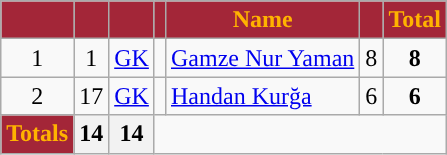<table class="wikitable" style="text-align:center">
<tr>
<th style="background:#A32638; color:#FFB300; "></th>
<th style="background:#A32638; color:#FFB300; "></th>
<th style="background:#A32638; color:#FFB300; "></th>
<th style="background:#A32638; color:#FFB300; "></th>
<th style="background:#A32638; color:#FFB300; ">Name</th>
<th style="background:#A32638; color:#FFB300; "></th>
<th style="background:#A32638; color:#FFB300; ">Total</th>
</tr>
<tr>
<td>1</td>
<td>1</td>
<td><a href='#'>GK</a></td>
<td></td>
<td align=left><a href='#'>Gamze Nur Yaman</a></td>
<td>8</td>
<td><strong>8</strong></td>
</tr>
<tr>
<td>2</td>
<td>17</td>
<td><a href='#'>GK</a></td>
<td></td>
<td align=left><a href='#'>Handan Kurğa</a></td>
<td>6</td>
<td><strong>6</strong></td>
</tr>
<tr>
<td style="background:#A32638; color:#FFB300; "><strong>Totals</strong></td>
<th><strong>14</strong></th>
<th><strong>14</strong></th>
</tr>
</table>
